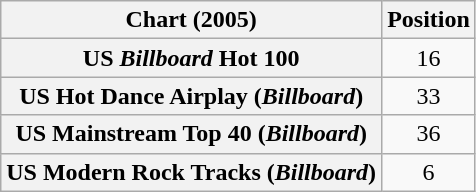<table class="wikitable sortable plainrowheaders" style="text-align:center">
<tr>
<th scope="col">Chart (2005)</th>
<th scope="col">Position</th>
</tr>
<tr>
<th scope="row">US <em>Billboard</em> Hot 100</th>
<td>16</td>
</tr>
<tr>
<th scope="row">US Hot Dance Airplay (<em>Billboard</em>)</th>
<td>33</td>
</tr>
<tr>
<th scope="row">US Mainstream Top 40 (<em>Billboard</em>)</th>
<td>36</td>
</tr>
<tr>
<th scope="row">US Modern Rock Tracks (<em>Billboard</em>)</th>
<td>6</td>
</tr>
</table>
